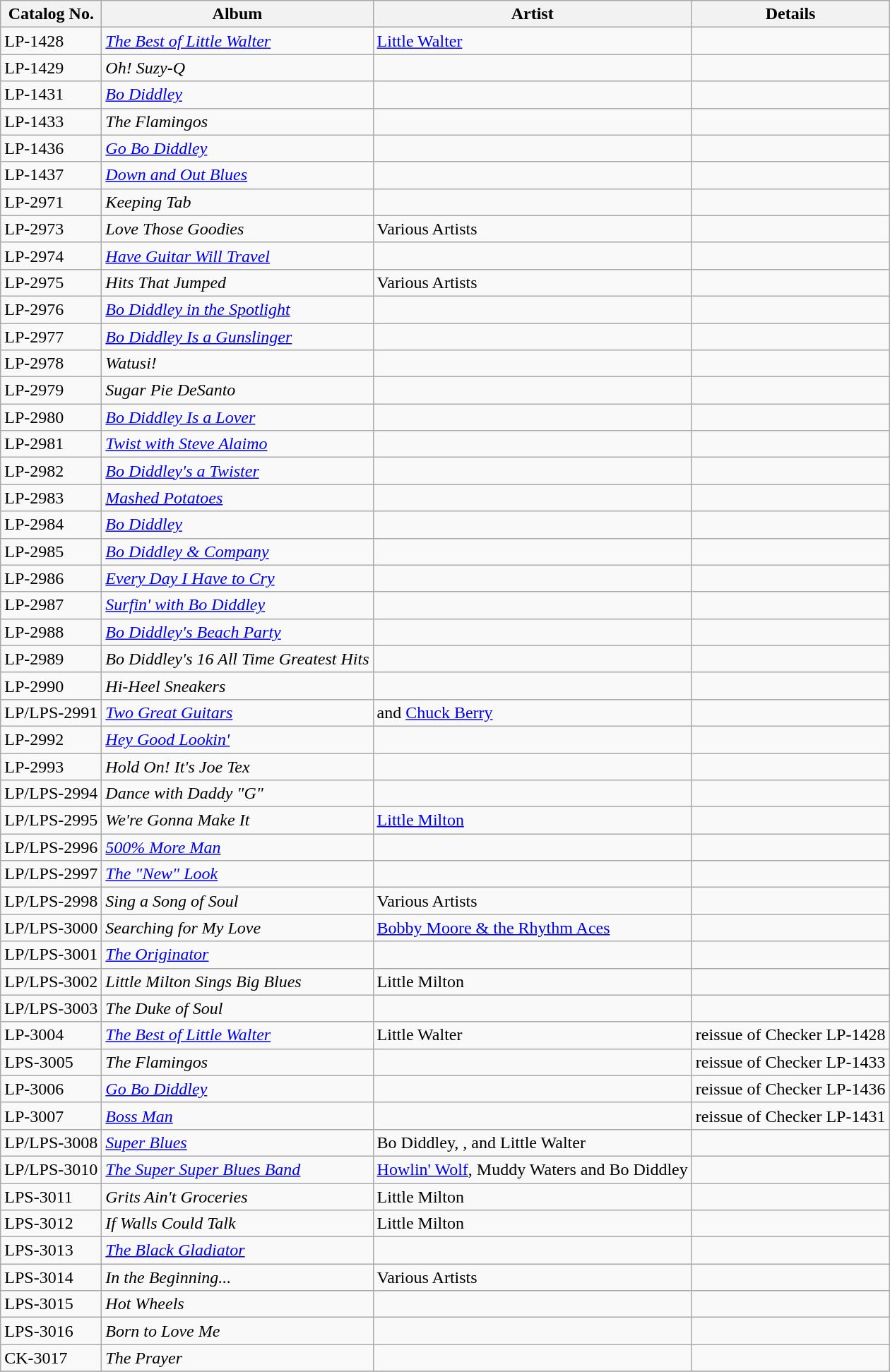<table class="wikitable sortable">
<tr>
<th>Catalog No.</th>
<th>Album</th>
<th>Artist</th>
<th>Details</th>
</tr>
<tr>
<td>LP-1428</td>
<td><em><a href='#'>The Best of Little Walter</a></em></td>
<td><a href='#'>Little Walter</a></td>
<td></td>
</tr>
<tr>
<td>LP-1429</td>
<td><em>Oh! Suzy-Q</em></td>
<td></td>
<td></td>
</tr>
<tr>
<td>LP-1431</td>
<td><em><a href='#'>Bo Diddley</a></em></td>
<td></td>
<td></td>
</tr>
<tr>
<td>LP-1433</td>
<td><em>The Flamingos</em></td>
<td></td>
<td></td>
</tr>
<tr>
<td>LP-1436</td>
<td><em><a href='#'>Go Bo Diddley</a></em></td>
<td></td>
<td></td>
</tr>
<tr>
<td>LP-1437</td>
<td><em><a href='#'>Down and Out Blues</a></em></td>
<td></td>
<td></td>
</tr>
<tr>
<td>LP-2971</td>
<td><em>Keeping Tab</em></td>
<td></td>
<td></td>
</tr>
<tr>
<td>LP-2973</td>
<td><em>Love Those Goodies</em></td>
<td>Various Artists</td>
<td></td>
</tr>
<tr>
<td>LP-2974</td>
<td><em><a href='#'>Have Guitar Will Travel</a></em></td>
<td></td>
<td></td>
</tr>
<tr>
<td>LP-2975</td>
<td><em>Hits That Jumped</em></td>
<td>Various Artists</td>
<td></td>
</tr>
<tr>
<td>LP-2976</td>
<td><em><a href='#'>Bo Diddley in the Spotlight</a></em></td>
<td></td>
<td></td>
</tr>
<tr>
<td>LP-2977</td>
<td><em><a href='#'>Bo Diddley Is a Gunslinger</a></em></td>
<td></td>
<td></td>
</tr>
<tr>
<td>LP-2978</td>
<td><em>Watusi!</em></td>
<td></td>
<td></td>
</tr>
<tr>
<td>LP-2979</td>
<td><em>Sugar Pie DeSanto</em></td>
<td></td>
<td></td>
</tr>
<tr>
<td>LP-2980</td>
<td><em><a href='#'>Bo Diddley Is a Lover</a></em></td>
<td></td>
<td></td>
</tr>
<tr>
<td>LP-2981</td>
<td><em><a href='#'>Twist with Steve Alaimo</a></em></td>
<td></td>
<td></td>
</tr>
<tr>
<td>LP-2982</td>
<td><em><a href='#'>Bo Diddley's a Twister</a></em></td>
<td></td>
<td></td>
</tr>
<tr>
<td>LP-2983</td>
<td><em><a href='#'>Mashed Potatoes</a></em></td>
<td></td>
<td></td>
</tr>
<tr>
<td>LP-2984</td>
<td><em><a href='#'>Bo Diddley</a></em></td>
<td></td>
<td></td>
</tr>
<tr>
<td>LP-2985</td>
<td><em><a href='#'>Bo Diddley & Company</a></em></td>
<td></td>
<td></td>
</tr>
<tr>
<td>LP-2986</td>
<td><em><a href='#'>Every Day I Have to Cry</a></em></td>
<td></td>
<td></td>
</tr>
<tr>
<td>LP-2987</td>
<td><em><a href='#'>Surfin' with Bo Diddley</a></em></td>
<td></td>
<td></td>
</tr>
<tr>
<td>LP-2988</td>
<td><em><a href='#'>Bo Diddley's Beach Party</a></em></td>
<td></td>
<td></td>
</tr>
<tr>
<td>LP-2989</td>
<td><em>Bo Diddley's 16 All Time Greatest Hits</em></td>
<td></td>
<td></td>
</tr>
<tr>
<td>LP-2990</td>
<td><em>Hi-Heel Sneakers</em></td>
<td></td>
<td></td>
</tr>
<tr>
<td>LP/LPS-2991</td>
<td><em><a href='#'>Two Great Guitars</a></em></td>
<td> and <a href='#'>Chuck Berry</a></td>
<td></td>
</tr>
<tr>
<td>LP-2992</td>
<td><em><a href='#'>Hey Good Lookin'</a></em></td>
<td></td>
<td></td>
</tr>
<tr>
<td>LP-2993</td>
<td><em>Hold On! It's Joe Tex</em></td>
<td></td>
<td></td>
</tr>
<tr>
<td>LP/LPS-2994</td>
<td><em>Dance with Daddy "G"</em></td>
<td></td>
<td></td>
</tr>
<tr>
<td>LP/LPS-2995</td>
<td><em>We're Gonna Make It</em></td>
<td><a href='#'>Little Milton</a></td>
<td></td>
</tr>
<tr>
<td>LP/LPS-2996</td>
<td><em><a href='#'>500% More Man</a></em></td>
<td></td>
<td></td>
</tr>
<tr>
<td>LP/LPS-2997</td>
<td><em><a href='#'>The "New" Look</a></em></td>
<td></td>
<td></td>
</tr>
<tr>
<td>LP/LPS-2998</td>
<td><em>Sing a Song of Soul</em></td>
<td>Various Artists</td>
<td></td>
</tr>
<tr>
<td>LP/LPS-3000</td>
<td><em>Searching for My Love</em></td>
<td><a href='#'>Bobby Moore & the Rhythm Aces</a></td>
<td></td>
</tr>
<tr>
<td>LP/LPS-3001</td>
<td><em><a href='#'>The Originator</a></em></td>
<td></td>
<td></td>
</tr>
<tr>
<td>LP/LPS-3002</td>
<td><em>Little Milton Sings Big Blues</em></td>
<td>Little Milton</td>
<td></td>
</tr>
<tr>
<td>LP/LPS-3003</td>
<td><em>The Duke of Soul</em></td>
<td></td>
<td></td>
</tr>
<tr>
<td>LP-3004</td>
<td><em><a href='#'>The Best of Little Walter</a></em></td>
<td>Little Walter</td>
<td>reissue of Checker LP-1428</td>
</tr>
<tr>
<td>LPS-3005</td>
<td><em>The Flamingos</em></td>
<td></td>
<td>reissue of Checker LP-1433</td>
</tr>
<tr>
<td>LP-3006</td>
<td><em><a href='#'>Go Bo Diddley</a></em></td>
<td></td>
<td>reissue of Checker LP-1436</td>
</tr>
<tr>
<td>LP-3007</td>
<td><em><a href='#'>Boss Man</a></em></td>
<td></td>
<td>reissue of Checker LP-1431</td>
</tr>
<tr>
<td>LP/LPS-3008</td>
<td><em><a href='#'>Super Blues</a></em></td>
<td>Bo Diddley, , and Little Walter</td>
<td></td>
</tr>
<tr>
<td>LP/LPS-3010</td>
<td><em><a href='#'>The Super Super Blues Band</a></em></td>
<td><a href='#'>Howlin' Wolf</a>, Muddy Waters and Bo Diddley</td>
<td></td>
</tr>
<tr>
<td>LPS-3011</td>
<td><em>Grits Ain't Groceries</em></td>
<td>Little Milton</td>
<td></td>
</tr>
<tr>
<td>LPS-3012</td>
<td><em>If Walls Could Talk</em></td>
<td>Little Milton</td>
<td></td>
</tr>
<tr>
<td>LPS-3013</td>
<td><em><a href='#'>The Black Gladiator</a></em></td>
<td></td>
<td></td>
</tr>
<tr>
<td>LPS-3014</td>
<td><em>In the Beginning...</em></td>
<td>Various Artists</td>
<td></td>
</tr>
<tr>
<td>LPS-3015</td>
<td><em>Hot Wheels</em></td>
<td></td>
<td></td>
</tr>
<tr>
<td>LPS-3016</td>
<td><em>Born to Love Me</em></td>
<td></td>
<td></td>
</tr>
<tr>
<td>CK-3017</td>
<td><em>The Prayer</em></td>
<td></td>
<td></td>
</tr>
<tr>
</tr>
</table>
